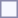<table style="border:1px solid #8888aa; background-color:#f7f8ff; padding:5px; font-size:95%; margin: 0px 12px 12px 0px;">
<tr style="text-align:center;">
</tr>
</table>
